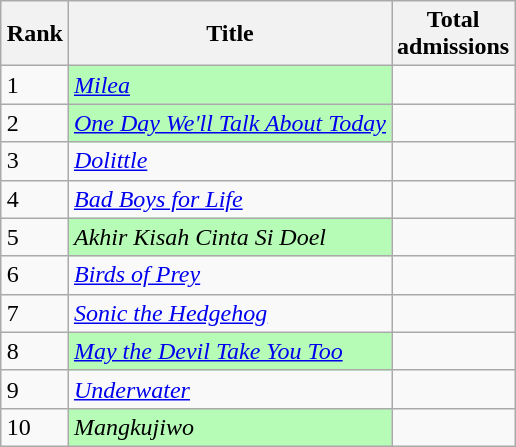<table class="wikitable sortable" style="margin:auto; margin:auto;">
<tr>
<th>Rank</th>
<th>Title</th>
<th>Total<br>admissions</th>
</tr>
<tr>
<td>1</td>
<td style="background:#b6fcb6;"><em><a href='#'>Milea</a></em></td>
<td></td>
</tr>
<tr>
<td>2</td>
<td style="background:#b6fcb6;"><em><a href='#'>One Day We'll Talk About Today</a></em></td>
<td></td>
</tr>
<tr>
<td>3</td>
<td><em><a href='#'>Dolittle</a></em></td>
<td></td>
</tr>
<tr>
<td>4</td>
<td><em><a href='#'>Bad Boys for Life</a></em></td>
<td></td>
</tr>
<tr>
<td>5</td>
<td style="background:#b6fcb6;"><em>Akhir Kisah Cinta Si Doel</em></td>
<td></td>
</tr>
<tr>
<td>6</td>
<td><em><a href='#'>Birds of Prey</a></em></td>
<td></td>
</tr>
<tr>
<td>7</td>
<td><em><a href='#'>Sonic the Hedgehog</a></em></td>
<td></td>
</tr>
<tr>
<td>8</td>
<td style="background:#b6fcb6;"><em><a href='#'>May the Devil Take You Too</a></em></td>
<td></td>
</tr>
<tr>
<td>9</td>
<td><em><a href='#'>Underwater</a></em></td>
<td></td>
</tr>
<tr>
<td>10</td>
<td style="background:#b6fcb6;"><em>Mangkujiwo</em></td>
<td></td>
</tr>
</table>
